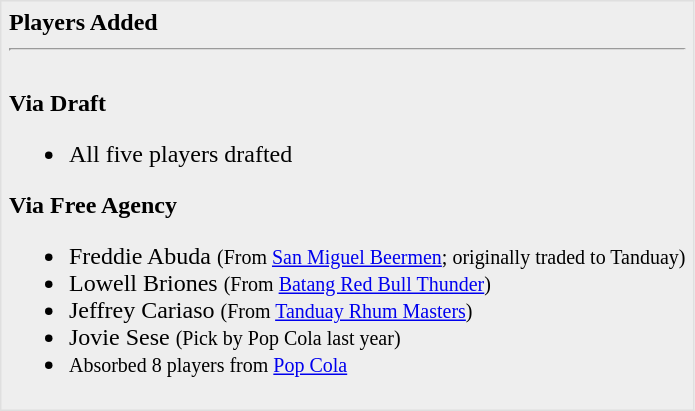<table border=1 style="border-collapse:collapse; background-color:#eeeeee" bordercolor="#DFDFDF" cellpadding="5">
<tr>
<td valign="top"><strong>Players Added</strong> <hr><br><strong>Via Draft</strong><ul><li>All five players drafted</li></ul><strong>Via Free Agency</strong><ul><li>Freddie Abuda <small>(From <a href='#'>San Miguel Beermen</a>; originally traded to Tanduay)</small></li><li>Lowell Briones <small>(From <a href='#'>Batang Red Bull Thunder</a>)</small></li><li>Jeffrey Cariaso <small>(From <a href='#'>Tanduay Rhum Masters</a>)</small></li><li>Jovie Sese <small>(Pick by Pop Cola last year)</small></li><li><small>Absorbed 8 players from <a href='#'>Pop Cola</a></small></li></ul></td>
</tr>
</table>
